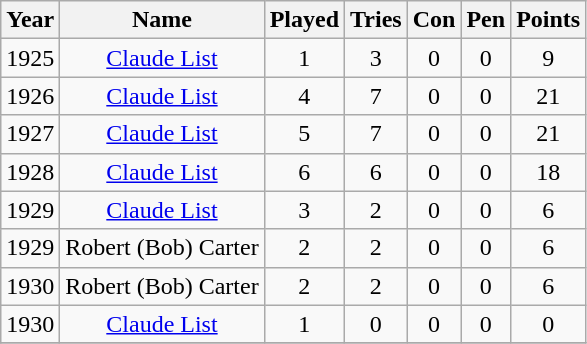<table class="wikitable sortable" style="text-align: center;">
<tr>
<th>Year</th>
<th>Name</th>
<th>Played</th>
<th>Tries</th>
<th>Con</th>
<th>Pen</th>
<th>Points</th>
</tr>
<tr>
<td>1925</td>
<td><a href='#'>Claude List</a></td>
<td>1</td>
<td>3</td>
<td>0</td>
<td>0</td>
<td>9</td>
</tr>
<tr>
<td>1926</td>
<td><a href='#'>Claude List</a></td>
<td>4</td>
<td>7</td>
<td>0</td>
<td>0</td>
<td>21</td>
</tr>
<tr>
<td>1927</td>
<td><a href='#'>Claude List</a></td>
<td>5</td>
<td>7</td>
<td>0</td>
<td>0</td>
<td>21</td>
</tr>
<tr>
<td>1928</td>
<td><a href='#'>Claude List</a></td>
<td>6</td>
<td>6</td>
<td>0</td>
<td>0</td>
<td>18</td>
</tr>
<tr>
<td>1929</td>
<td><a href='#'>Claude List</a></td>
<td>3</td>
<td>2</td>
<td>0</td>
<td>0</td>
<td>6</td>
</tr>
<tr>
<td>1929</td>
<td>Robert (Bob) Carter</td>
<td>2</td>
<td>2</td>
<td>0</td>
<td>0</td>
<td>6</td>
</tr>
<tr>
<td>1930</td>
<td>Robert (Bob) Carter</td>
<td>2</td>
<td>2</td>
<td>0</td>
<td>0</td>
<td>6</td>
</tr>
<tr>
<td>1930</td>
<td><a href='#'>Claude List</a></td>
<td>1</td>
<td>0</td>
<td>0</td>
<td>0</td>
<td>0</td>
</tr>
<tr>
</tr>
</table>
